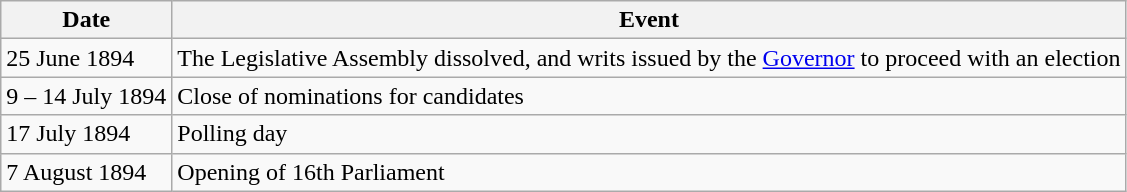<table class="wikitable">
<tr>
<th>Date</th>
<th>Event</th>
</tr>
<tr>
<td>25 June 1894</td>
<td>The Legislative Assembly dissolved, and writs issued by the <a href='#'>Governor</a> to proceed with an election</td>
</tr>
<tr>
<td>9 – 14 July 1894</td>
<td>Close of nominations for candidates</td>
</tr>
<tr>
<td>17 July 1894</td>
<td>Polling day</td>
</tr>
<tr>
<td>7 August 1894</td>
<td>Opening of 16th Parliament</td>
</tr>
</table>
